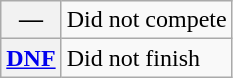<table class="wikitable">
<tr>
<th scope="row">—</th>
<td>Did not compete</td>
</tr>
<tr>
<th scope="row"><a href='#'>DNF</a></th>
<td>Did not finish</td>
</tr>
</table>
